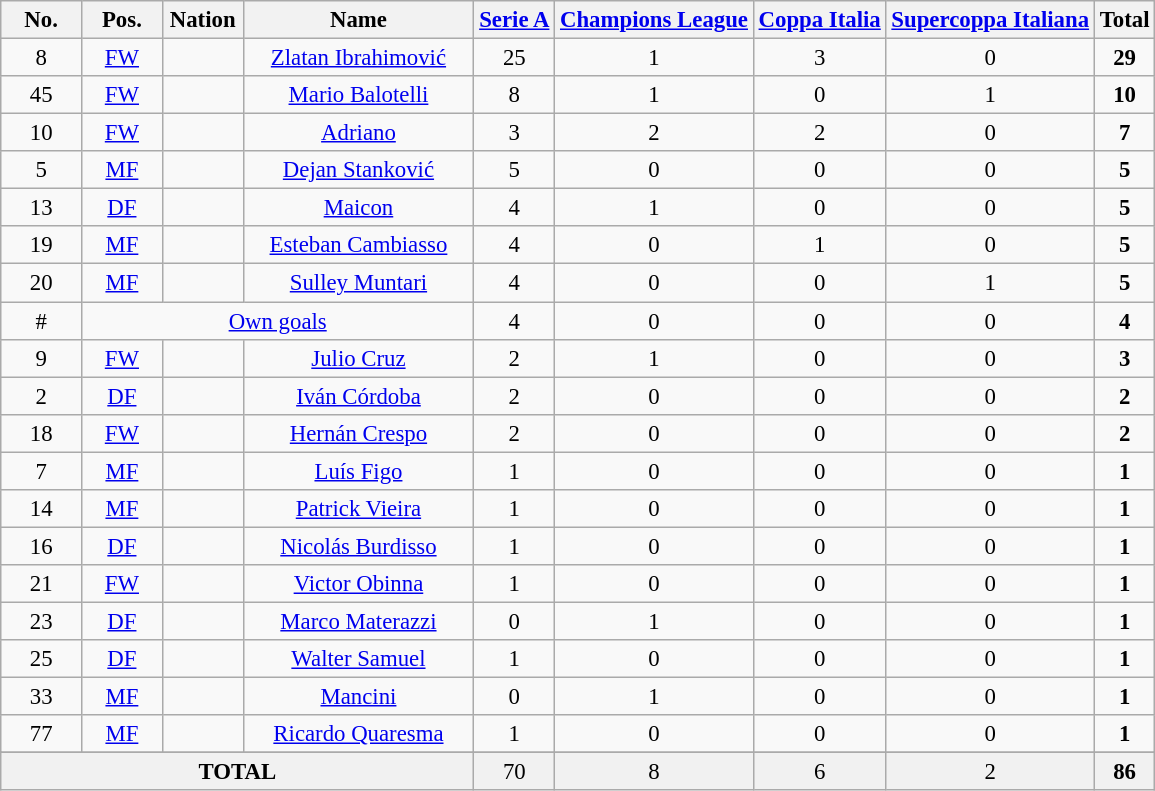<table class="wikitable sortable" style="font-size: 95%; text-align: center;">
<tr>
<th width="7%"><strong>No.</strong></th>
<th width="7%"><strong>Pos.</strong></th>
<th width="7%"><strong>Nation</strong></th>
<th width="20%"><strong>Name</strong></th>
<th><a href='#'>Serie A</a></th>
<th><a href='#'>Champions League</a></th>
<th><a href='#'>Coppa Italia</a></th>
<th><a href='#'>Supercoppa Italiana</a></th>
<th>Total</th>
</tr>
<tr>
<td>8</td>
<td><a href='#'>FW</a></td>
<td></td>
<td><a href='#'>Zlatan Ibrahimović</a></td>
<td>25 </td>
<td>1 </td>
<td>3 </td>
<td>0 </td>
<td><strong>29</strong> </td>
</tr>
<tr>
<td>45</td>
<td><a href='#'>FW</a></td>
<td></td>
<td><a href='#'>Mario Balotelli</a></td>
<td>8 </td>
<td>1 </td>
<td>0 </td>
<td>1 </td>
<td><strong>10</strong> </td>
</tr>
<tr>
<td>10</td>
<td><a href='#'>FW</a></td>
<td></td>
<td><a href='#'>Adriano</a></td>
<td>3 </td>
<td>2 </td>
<td>2 </td>
<td>0 </td>
<td><strong>7</strong> </td>
</tr>
<tr>
<td>5</td>
<td><a href='#'>MF</a></td>
<td></td>
<td><a href='#'>Dejan Stanković</a></td>
<td>5 </td>
<td>0 </td>
<td>0 </td>
<td>0 </td>
<td><strong>5</strong> </td>
</tr>
<tr>
<td>13</td>
<td><a href='#'>DF</a></td>
<td></td>
<td><a href='#'>Maicon</a></td>
<td>4 </td>
<td>1 </td>
<td>0 </td>
<td>0 </td>
<td><strong>5</strong> </td>
</tr>
<tr>
<td>19</td>
<td><a href='#'>MF</a></td>
<td></td>
<td><a href='#'>Esteban Cambiasso</a></td>
<td>4 </td>
<td>0 </td>
<td>1 </td>
<td>0 </td>
<td><strong>5</strong> </td>
</tr>
<tr>
<td>20</td>
<td><a href='#'>MF</a></td>
<td></td>
<td><a href='#'>Sulley Muntari</a></td>
<td>4 </td>
<td>0 </td>
<td>0 </td>
<td>1 </td>
<td><strong>5</strong> </td>
</tr>
<tr>
<td>#</td>
<td colspan=3><a href='#'>Own goals</a></td>
<td>4 </td>
<td>0 </td>
<td>0 </td>
<td>0 </td>
<td><strong>4</strong> </td>
</tr>
<tr>
<td>9</td>
<td><a href='#'>FW</a></td>
<td></td>
<td><a href='#'>Julio Cruz</a></td>
<td>2 </td>
<td>1 </td>
<td>0 </td>
<td>0 </td>
<td><strong>3</strong> </td>
</tr>
<tr>
<td>2</td>
<td><a href='#'>DF</a></td>
<td></td>
<td><a href='#'>Iván Córdoba</a></td>
<td>2 </td>
<td>0 </td>
<td>0 </td>
<td>0 </td>
<td><strong>2</strong> </td>
</tr>
<tr>
<td>18</td>
<td><a href='#'>FW</a></td>
<td></td>
<td><a href='#'>Hernán Crespo</a></td>
<td>2 </td>
<td>0 </td>
<td>0 </td>
<td>0 </td>
<td><strong>2</strong> </td>
</tr>
<tr>
<td>7</td>
<td><a href='#'>MF</a></td>
<td></td>
<td><a href='#'>Luís Figo</a></td>
<td>1 </td>
<td>0 </td>
<td>0 </td>
<td>0 </td>
<td><strong>1</strong> </td>
</tr>
<tr>
<td>14</td>
<td><a href='#'>MF</a></td>
<td></td>
<td><a href='#'>Patrick Vieira</a></td>
<td>1 </td>
<td>0 </td>
<td>0 </td>
<td>0 </td>
<td><strong>1</strong> </td>
</tr>
<tr>
<td>16</td>
<td><a href='#'>DF</a></td>
<td></td>
<td><a href='#'>Nicolás Burdisso</a></td>
<td>1 </td>
<td>0 </td>
<td>0 </td>
<td>0 </td>
<td><strong>1</strong> </td>
</tr>
<tr>
<td>21</td>
<td><a href='#'>FW</a></td>
<td></td>
<td><a href='#'>Victor Obinna</a></td>
<td>1 </td>
<td>0 </td>
<td>0 </td>
<td>0 </td>
<td><strong>1</strong> </td>
</tr>
<tr>
<td>23</td>
<td><a href='#'>DF</a></td>
<td></td>
<td><a href='#'>Marco Materazzi</a></td>
<td>0 </td>
<td>1 </td>
<td>0 </td>
<td>0 </td>
<td><strong>1</strong> </td>
</tr>
<tr>
<td>25</td>
<td><a href='#'>DF</a></td>
<td></td>
<td><a href='#'>Walter Samuel</a></td>
<td>1 </td>
<td>0 </td>
<td>0 </td>
<td>0 </td>
<td><strong>1</strong> </td>
</tr>
<tr>
<td>33</td>
<td><a href='#'>MF</a></td>
<td></td>
<td><a href='#'>Mancini</a></td>
<td>0 </td>
<td>1 </td>
<td>0 </td>
<td>0 </td>
<td><strong>1</strong> </td>
</tr>
<tr>
<td>77</td>
<td><a href='#'>MF</a></td>
<td></td>
<td><a href='#'>Ricardo Quaresma</a></td>
<td>1 </td>
<td>0 </td>
<td>0 </td>
<td>0 </td>
<td><strong>1</strong> </td>
</tr>
<tr>
</tr>
<tr bgcolor="F1F1F1" >
<td colspan=4><strong>TOTAL</strong></td>
<td>70 </td>
<td>8 </td>
<td>6 </td>
<td>2 </td>
<td><strong>86</strong> </td>
</tr>
</table>
